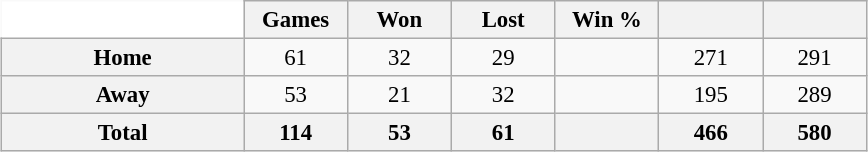<table class="wikitable" style="font-size:95%; text-align:center; width:38em; border:0;margin: 0.5em auto;">
<tr>
<td width="28%" style="background:#fff;border:0;"></td>
<th width="12%">Games</th>
<th width="12%">Won</th>
<th width="12%">Lost</th>
<th width="12%">Win %</th>
<th width="12%"></th>
<th width="12%"></th>
</tr>
<tr>
<th>Home</th>
<td>61</td>
<td>32</td>
<td>29</td>
<td></td>
<td>271</td>
<td>291</td>
</tr>
<tr>
<th>Away</th>
<td>53</td>
<td>21</td>
<td>32</td>
<td></td>
<td>195</td>
<td>289</td>
</tr>
<tr>
<th>Total</th>
<th>114</th>
<th>53</th>
<th>61</th>
<th></th>
<th>466</th>
<th>580</th>
</tr>
</table>
